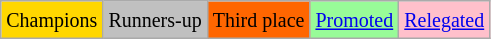<table class="wikitable">
<tr>
<td bgcolor=gold><small>Champions</small></td>
<td bgcolor=silver><small>Runners-up</small></td>
<td bgcolor=ff6600><small>Third place</small></td>
<td bgcolor=palegreen><small><a href='#'>Promoted</a></small></td>
<td bgcolor=pink><small><a href='#'>Relegated</a></small></td>
</tr>
</table>
